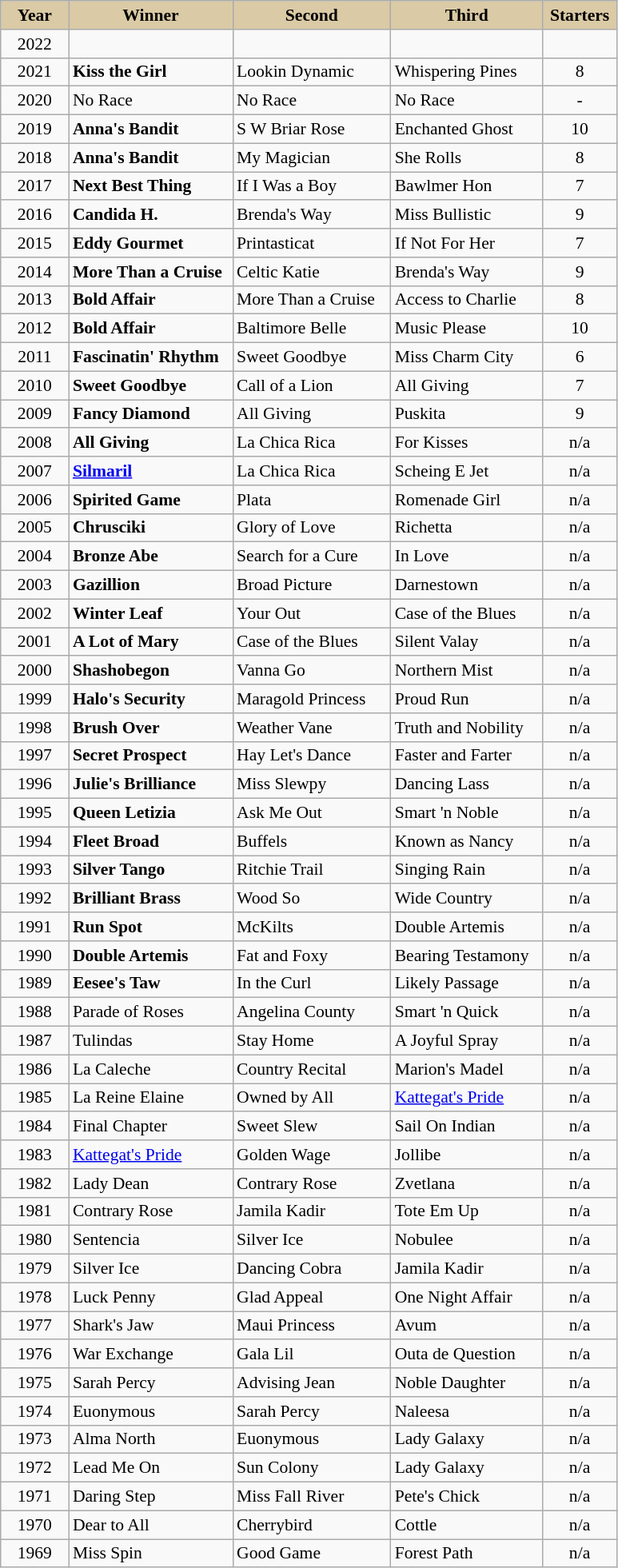<table class = "wikitable sortable" | border="1" cellpadding="0" style="border-collapse: collapse; font-size:90%">
<tr bgcolor="#DACAA5" align="center">
<td width="50px"><strong>Year</strong> <br></td>
<td width="130px"><strong>Winner</strong> <br></td>
<td width="125px"><strong>Second</strong> <br></td>
<td width="120px"><strong>Third</strong> <br></td>
<td width="55px"><strong>Starters</strong></td>
</tr>
<tr>
<td align=center>2022</td>
<td></td>
<td></td>
<td></td>
<td align=center></td>
</tr>
<tr>
<td align=center>2021</td>
<td><strong>Kiss the Girl</strong></td>
<td>Lookin Dynamic</td>
<td>Whispering Pines</td>
<td align=center>8</td>
</tr>
<tr>
<td align=center>2020</td>
<td>No Race</td>
<td>No Race</td>
<td>No Race</td>
<td align=center>-</td>
</tr>
<tr>
<td align=center>2019</td>
<td><strong>Anna's Bandit</strong></td>
<td>S W Briar Rose</td>
<td>Enchanted Ghost</td>
<td align=center>10</td>
</tr>
<tr>
<td align=center>2018</td>
<td><strong>Anna's Bandit</strong></td>
<td>My Magician</td>
<td>She Rolls</td>
<td align=center>8</td>
</tr>
<tr>
<td align=center>2017</td>
<td><strong>Next Best Thing</strong></td>
<td>If I Was a Boy</td>
<td>Bawlmer Hon</td>
<td align=center>7</td>
</tr>
<tr>
<td align=center>2016</td>
<td><strong>Candida H.</strong></td>
<td>Brenda's Way</td>
<td>Miss Bullistic</td>
<td align=center>9</td>
</tr>
<tr>
<td align=center>2015</td>
<td><strong>Eddy Gourmet</strong></td>
<td>Printasticat</td>
<td>If Not For Her</td>
<td align=center>7</td>
</tr>
<tr>
<td align=center>2014</td>
<td><strong>More Than a Cruise</strong></td>
<td>Celtic Katie</td>
<td>Brenda's Way</td>
<td align=center>9</td>
</tr>
<tr>
<td align=center>2013</td>
<td><strong>Bold Affair</strong></td>
<td>More Than a Cruise</td>
<td>Access to Charlie</td>
<td align=center>8</td>
</tr>
<tr>
<td align=center>2012</td>
<td><strong>Bold Affair</strong></td>
<td>Baltimore Belle</td>
<td>Music Please</td>
<td align=center>10</td>
</tr>
<tr>
<td align=center>2011</td>
<td><strong>Fascinatin' Rhythm</strong></td>
<td>Sweet Goodbye</td>
<td>Miss Charm City</td>
<td align=center>6</td>
</tr>
<tr>
<td align=center>2010</td>
<td><strong>Sweet Goodbye</strong></td>
<td>Call of a Lion</td>
<td>All Giving</td>
<td align=center>7</td>
</tr>
<tr>
<td align=center>2009</td>
<td><strong>Fancy Diamond</strong></td>
<td>All Giving</td>
<td>Puskita</td>
<td align=center>9</td>
</tr>
<tr>
<td align=center>2008</td>
<td><strong>All Giving</strong></td>
<td>La Chica Rica</td>
<td>For Kisses</td>
<td align=center>n/a</td>
</tr>
<tr>
<td align=center>2007</td>
<td><strong><a href='#'>Silmaril</a></strong></td>
<td>La Chica Rica</td>
<td>Scheing E Jet</td>
<td align=center>n/a</td>
</tr>
<tr>
<td align=center>2006</td>
<td><strong>Spirited Game</strong></td>
<td>Plata</td>
<td>Romenade Girl</td>
<td align=center>n/a</td>
</tr>
<tr>
<td align=center>2005</td>
<td><strong>Chrusciki</strong></td>
<td>Glory of Love</td>
<td>Richetta</td>
<td align=center>n/a</td>
</tr>
<tr>
<td align=center>2004</td>
<td><strong>Bronze Abe</strong></td>
<td>Search for a Cure</td>
<td>In Love</td>
<td align=center>n/a</td>
</tr>
<tr>
<td align=center>2003</td>
<td><strong>Gazillion</strong></td>
<td>Broad Picture</td>
<td>Darnestown</td>
<td align=center>n/a</td>
</tr>
<tr>
<td align=center>2002</td>
<td><strong>Winter Leaf</strong></td>
<td>Your Out</td>
<td>Case of the Blues</td>
<td align=center>n/a</td>
</tr>
<tr>
<td align=center>2001</td>
<td><strong>A Lot of Mary</strong></td>
<td>Case of the Blues</td>
<td>Silent Valay</td>
<td align=center>n/a</td>
</tr>
<tr>
<td align=center>2000</td>
<td><strong>Shashobegon</strong></td>
<td>Vanna Go</td>
<td>Northern Mist</td>
<td align=center>n/a</td>
</tr>
<tr>
<td align=center>1999</td>
<td><strong>Halo's Security</strong></td>
<td>Maragold Princess</td>
<td>Proud Run</td>
<td align=center>n/a</td>
</tr>
<tr>
<td align=center>1998</td>
<td><strong>Brush Over</strong></td>
<td>Weather Vane</td>
<td>Truth and Nobility</td>
<td align=center>n/a</td>
</tr>
<tr>
<td align=center>1997</td>
<td><strong>Secret Prospect</strong></td>
<td>Hay Let's Dance</td>
<td>Faster and Farter</td>
<td align=center>n/a</td>
</tr>
<tr>
<td align=center>1996</td>
<td><strong>Julie's Brilliance</strong></td>
<td>Miss Slewpy</td>
<td>Dancing Lass</td>
<td align=center>n/a</td>
</tr>
<tr>
<td align=center>1995</td>
<td><strong>Queen Letizia</strong></td>
<td>Ask Me Out</td>
<td>Smart 'n Noble</td>
<td align=center>n/a</td>
</tr>
<tr>
<td align=center>1994</td>
<td><strong>Fleet Broad</strong></td>
<td>Buffels</td>
<td>Known as Nancy</td>
<td align=center>n/a</td>
</tr>
<tr>
<td align=center>1993</td>
<td><strong>Silver Tango</strong></td>
<td>Ritchie Trail</td>
<td>Singing Rain</td>
<td align=center>n/a</td>
</tr>
<tr>
<td align=center>1992</td>
<td><strong>Brilliant Brass</strong></td>
<td>Wood So</td>
<td>Wide Country</td>
<td align=center>n/a</td>
</tr>
<tr>
<td align=center>1991</td>
<td><strong>Run Spot</strong></td>
<td>McKilts</td>
<td>Double Artemis</td>
<td align=center>n/a</td>
</tr>
<tr>
<td align=center>1990</td>
<td><strong>Double Artemis</strong></td>
<td>Fat and Foxy</td>
<td>Bearing Testamony</td>
<td align=center>n/a</td>
</tr>
<tr>
<td align=center>1989</td>
<td><strong>Eesee's Taw</strong></td>
<td>In the Curl</td>
<td>Likely Passage</td>
<td align=center>n/a</td>
</tr>
<tr>
<td align=center>1988</td>
<td>Parade of Roses</td>
<td>Angelina County</td>
<td>Smart 'n Quick</td>
<td align=center>n/a</td>
</tr>
<tr>
<td align=center>1987</td>
<td>Tulindas</td>
<td>Stay Home</td>
<td>A Joyful Spray</td>
<td align=center>n/a</td>
</tr>
<tr>
<td align=center>1986</td>
<td>La Caleche</td>
<td>Country Recital</td>
<td>Marion's Madel</td>
<td align=center>n/a</td>
</tr>
<tr>
<td align=center>1985</td>
<td>La Reine Elaine</td>
<td>Owned by All</td>
<td><a href='#'>Kattegat's Pride</a></td>
<td align=center>n/a</td>
</tr>
<tr>
<td align=center>1984</td>
<td>Final Chapter</td>
<td>Sweet Slew</td>
<td>Sail On Indian</td>
<td align=center>n/a</td>
</tr>
<tr>
<td align=center>1983</td>
<td><a href='#'>Kattegat's Pride</a></td>
<td>Golden Wage</td>
<td>Jollibe</td>
<td align=center>n/a</td>
</tr>
<tr>
<td align=center>1982</td>
<td>Lady Dean</td>
<td>Contrary Rose</td>
<td>Zvetlana</td>
<td align=center>n/a</td>
</tr>
<tr>
<td align=center>1981</td>
<td>Contrary Rose</td>
<td>Jamila Kadir</td>
<td>Tote Em Up</td>
<td align=center>n/a</td>
</tr>
<tr>
<td align=center>1980</td>
<td>Sentencia</td>
<td>Silver Ice</td>
<td>Nobulee</td>
<td align=center>n/a</td>
</tr>
<tr>
<td align=center>1979</td>
<td>Silver Ice</td>
<td>Dancing Cobra</td>
<td>Jamila Kadir</td>
<td align=center>n/a</td>
</tr>
<tr>
<td align=center>1978</td>
<td>Luck Penny</td>
<td>Glad Appeal</td>
<td>One Night Affair</td>
<td align=center>n/a</td>
</tr>
<tr>
<td align=center>1977</td>
<td>Shark's Jaw</td>
<td>Maui Princess</td>
<td>Avum</td>
<td align=center>n/a</td>
</tr>
<tr>
<td align=center>1976</td>
<td>War Exchange</td>
<td>Gala Lil</td>
<td>Outa de Question</td>
<td align=center>n/a</td>
</tr>
<tr>
<td align=center>1975</td>
<td>Sarah Percy</td>
<td>Advising Jean</td>
<td>Noble Daughter</td>
<td align=center>n/a</td>
</tr>
<tr>
<td align=center>1974</td>
<td>Euonymous</td>
<td>Sarah Percy</td>
<td>Naleesa</td>
<td align=center>n/a</td>
</tr>
<tr>
<td align=center>1973</td>
<td>Alma North</td>
<td>Euonymous</td>
<td>Lady Galaxy</td>
<td align=center>n/a</td>
</tr>
<tr>
<td align=center>1972</td>
<td>Lead Me On</td>
<td>Sun Colony</td>
<td>Lady Galaxy</td>
<td align=center>n/a</td>
</tr>
<tr>
<td align=center>1971</td>
<td>Daring Step</td>
<td>Miss Fall River</td>
<td>Pete's Chick</td>
<td align=center>n/a</td>
</tr>
<tr>
<td align=center>1970</td>
<td>Dear to All</td>
<td>Cherrybird</td>
<td>Cottle</td>
<td align=center>n/a</td>
</tr>
<tr>
<td align=center>1969</td>
<td>Miss Spin</td>
<td>Good Game</td>
<td>Forest Path</td>
<td align=center>n/a</td>
</tr>
</table>
